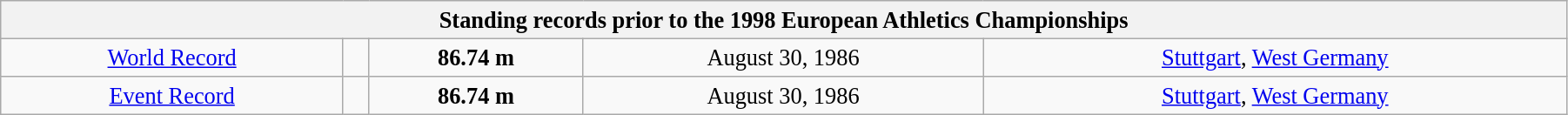<table class="wikitable" style=" text-align:center; font-size:110%;" width="95%">
<tr>
<th colspan="5">Standing records prior to the 1998 European Athletics Championships</th>
</tr>
<tr>
<td><a href='#'>World Record</a></td>
<td></td>
<td><strong>86.74 m </strong></td>
<td>August 30, 1986</td>
<td> <a href='#'>Stuttgart</a>, <a href='#'>West Germany</a></td>
</tr>
<tr>
<td><a href='#'>Event Record</a></td>
<td></td>
<td><strong>86.74 m </strong></td>
<td>August 30, 1986</td>
<td> <a href='#'>Stuttgart</a>, <a href='#'>West Germany</a></td>
</tr>
</table>
